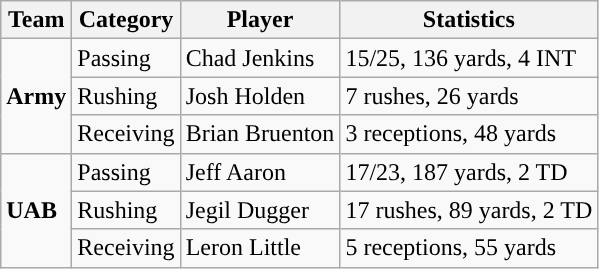<table class="wikitable" style="float: left;">
<tr>
<th>Team</th>
<th>Category</th>
<th>Player</th>
<th>Statistics</th>
</tr>
<tr>
<td rowspan=3><strong>Army</strong></td>
<td>Passing</td>
<td>Chad Jenkins</td>
<td>15/25, 136 yards, 4 INT</td>
</tr>
<tr>
<td>Rushing</td>
<td>Josh Holden</td>
<td>7 rushes, 26 yards</td>
</tr>
<tr>
<td>Receiving</td>
<td>Brian Bruenton</td>
<td>3 receptions, 48 yards</td>
</tr>
<tr>
<td rowspan=3><strong>UAB</strong></td>
<td>Passing</td>
<td>Jeff Aaron</td>
<td>17/23, 187 yards, 2 TD</td>
</tr>
<tr>
<td>Rushing</td>
<td>Jegil Dugger</td>
<td>17 rushes, 89 yards, 2 TD</td>
</tr>
<tr>
<td>Receiving</td>
<td>Leron Little</td>
<td>5 receptions, 55 yards</td>
</tr>
</table>
